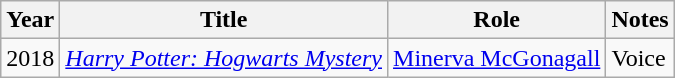<table class = "wikitable sortable">
<tr>
<th>Year</th>
<th>Title</th>
<th>Role</th>
<th class="unsortable">Notes</th>
</tr>
<tr>
<td>2018</td>
<td><em><a href='#'>Harry Potter: Hogwarts Mystery</a></em></td>
<td><a href='#'>Minerva McGonagall</a></td>
<td>Voice</td>
</tr>
</table>
